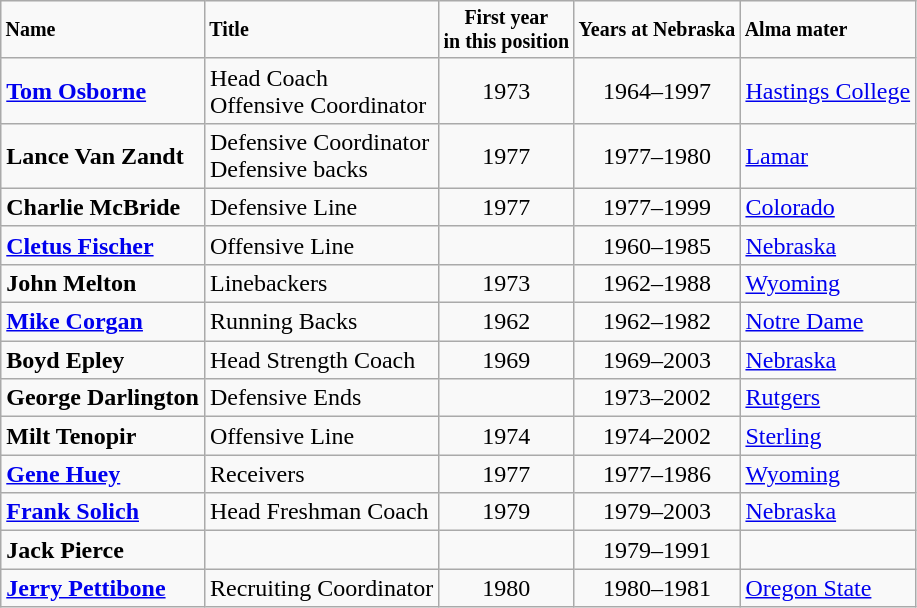<table class="wikitable">
<tr style="font-size:smaller">
<td><strong>Name</strong></td>
<td><strong>Title</strong></td>
<td align="center"><strong>First year<br>in this position</strong></td>
<td align="center"><strong>Years at Nebraska</strong></td>
<td><strong>Alma mater</strong></td>
</tr>
<tr>
<td><strong><a href='#'>Tom Osborne</a></strong></td>
<td>Head Coach<br>Offensive Coordinator</td>
<td align="center">1973</td>
<td align="center">1964–1997</td>
<td><a href='#'>Hastings College</a></td>
</tr>
<tr>
<td><strong>Lance Van Zandt</strong></td>
<td>Defensive Coordinator<br>Defensive backs</td>
<td align="center">1977</td>
<td align="center">1977–1980</td>
<td><a href='#'>Lamar</a></td>
</tr>
<tr>
<td><strong>Charlie McBride</strong></td>
<td>Defensive Line</td>
<td align="center">1977</td>
<td align="center">1977–1999</td>
<td><a href='#'>Colorado</a></td>
</tr>
<tr>
<td><strong><a href='#'>Cletus Fischer</a></strong></td>
<td>Offensive Line</td>
<td align="center"></td>
<td align="center">1960–1985</td>
<td><a href='#'>Nebraska</a></td>
</tr>
<tr>
<td><strong>John Melton</strong></td>
<td>Linebackers</td>
<td align="center">1973</td>
<td align="center">1962–1988</td>
<td><a href='#'>Wyoming</a></td>
</tr>
<tr>
<td><strong><a href='#'>Mike Corgan</a></strong></td>
<td>Running Backs</td>
<td align="center">1962</td>
<td align="center">1962–1982</td>
<td><a href='#'>Notre Dame</a></td>
</tr>
<tr>
<td><strong>Boyd Epley</strong></td>
<td>Head Strength Coach</td>
<td align="center">1969</td>
<td align="center">1969–2003</td>
<td><a href='#'>Nebraska</a></td>
</tr>
<tr>
<td><strong>George Darlington</strong></td>
<td>Defensive Ends</td>
<td align="center"></td>
<td align="center">1973–2002</td>
<td><a href='#'>Rutgers</a></td>
</tr>
<tr>
<td><strong>Milt Tenopir</strong></td>
<td>Offensive Line</td>
<td align="center">1974</td>
<td align="center">1974–2002</td>
<td><a href='#'>Sterling</a></td>
</tr>
<tr>
<td><strong><a href='#'>Gene Huey</a></strong></td>
<td>Receivers</td>
<td align="center">1977</td>
<td align="center">1977–1986</td>
<td><a href='#'>Wyoming</a></td>
</tr>
<tr>
<td><strong><a href='#'>Frank Solich</a></strong></td>
<td>Head Freshman Coach</td>
<td align="center">1979</td>
<td align="center">1979–2003</td>
<td><a href='#'>Nebraska</a></td>
</tr>
<tr>
<td><strong>Jack Pierce</strong></td>
<td></td>
<td align="center"></td>
<td align="center">1979–1991</td>
<td></td>
</tr>
<tr>
<td><strong><a href='#'>Jerry Pettibone</a></strong></td>
<td>Recruiting Coordinator</td>
<td align="center">1980</td>
<td align="center">1980–1981</td>
<td><a href='#'>Oregon State</a></td>
</tr>
</table>
